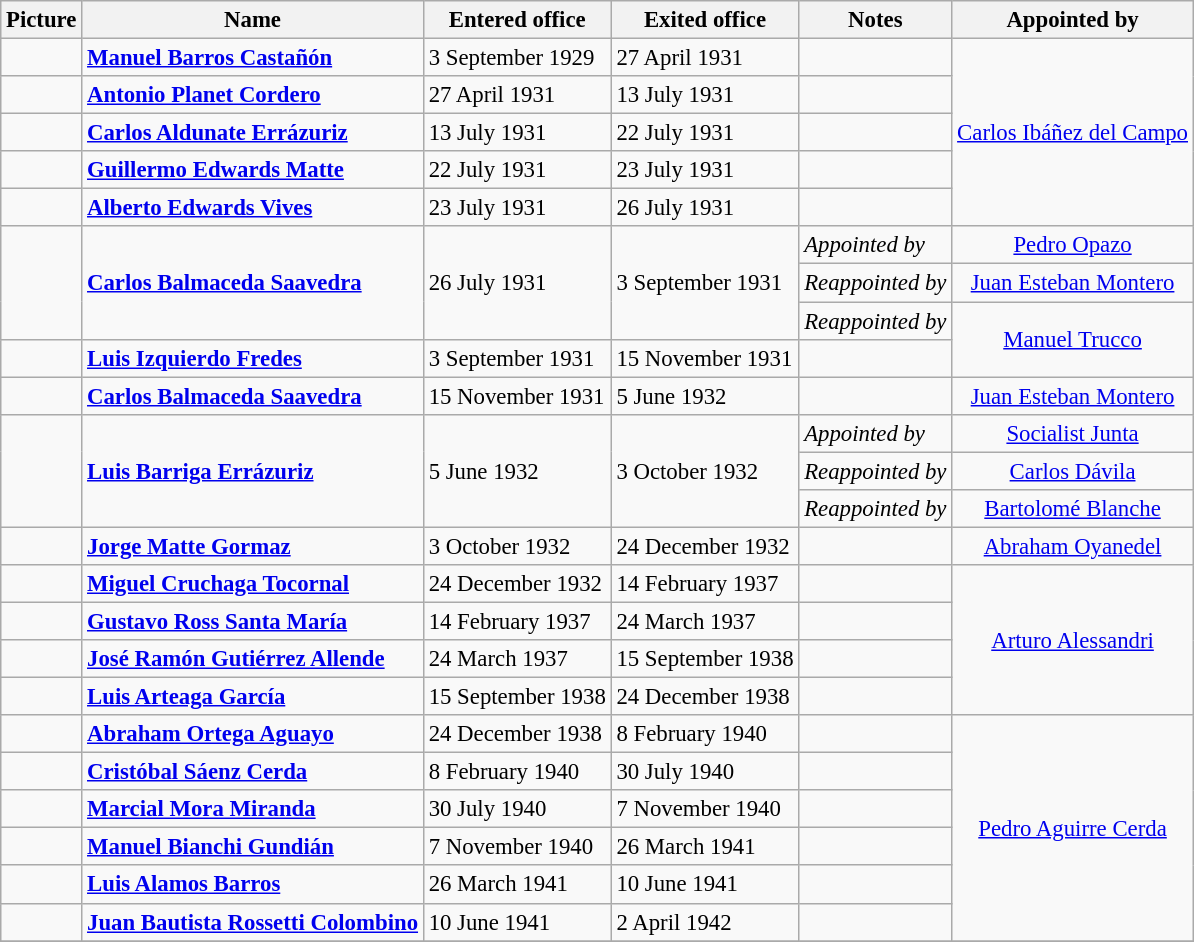<table class="wikitable" style="margin:1em auto; font-size:95%;">
<tr>
<th>Picture</th>
<th>Name</th>
<th>Entered office</th>
<th>Exited office</th>
<th>Notes</th>
<th>Appointed by</th>
</tr>
<tr>
<td></td>
<td><strong><a href='#'>Manuel Barros Castañón</a></strong></td>
<td>3 September 1929</td>
<td>27 April 1931</td>
<td></td>
<td rowspan=5 align=center><a href='#'>Carlos Ibáñez del Campo</a></td>
</tr>
<tr>
<td></td>
<td><strong><a href='#'>Antonio Planet Cordero</a></strong></td>
<td>27 April 1931</td>
<td>13 July 1931</td>
<td></td>
</tr>
<tr>
<td></td>
<td><strong><a href='#'>Carlos Aldunate Errázuriz</a></strong></td>
<td>13 July 1931</td>
<td>22 July 1931</td>
<td></td>
</tr>
<tr>
<td></td>
<td><strong><a href='#'>Guillermo Edwards Matte</a></strong></td>
<td>22 July 1931</td>
<td>23 July 1931</td>
<td></td>
</tr>
<tr>
<td></td>
<td><strong><a href='#'>Alberto Edwards Vives</a></strong></td>
<td>23 July 1931</td>
<td>26 July 1931</td>
<td></td>
</tr>
<tr>
<td rowspan=3></td>
<td rowspan=3 align=left><strong><a href='#'>Carlos Balmaceda Saavedra</a></strong></td>
<td rowspan=3 align=left>26 July 1931</td>
<td rowspan=3 align=left>3 September 1931</td>
<td><em>Appointed by</em></td>
<td align=center><a href='#'>Pedro Opazo</a></td>
</tr>
<tr>
<td><em>Reappointed by</em></td>
<td align=center><a href='#'>Juan Esteban Montero</a></td>
</tr>
<tr>
<td><em>Reappointed by</em></td>
<td rowspan=2  align=center><a href='#'>Manuel Trucco</a></td>
</tr>
<tr>
<td></td>
<td><strong><a href='#'>Luis Izquierdo Fredes</a></strong></td>
<td>3 September 1931</td>
<td>15 November 1931</td>
<td></td>
</tr>
<tr>
<td></td>
<td><strong><a href='#'>Carlos Balmaceda Saavedra</a></strong></td>
<td>15 November 1931</td>
<td>5 June 1932</td>
<td></td>
<td align=center><a href='#'>Juan Esteban Montero</a></td>
</tr>
<tr>
<td rowspan=3></td>
<td rowspan=3 align=left><strong><a href='#'>Luis Barriga Errázuriz</a></strong></td>
<td rowspan=3 align=left>5 June 1932</td>
<td rowspan=3 align=left>3 October 1932</td>
<td><em>Appointed by</em></td>
<td align=center><a href='#'>Socialist Junta</a></td>
</tr>
<tr>
<td><em>Reappointed by</em></td>
<td align=center><a href='#'>Carlos Dávila</a></td>
</tr>
<tr>
<td><em>Reappointed by</em></td>
<td align=center><a href='#'>Bartolomé Blanche</a></td>
</tr>
<tr>
<td></td>
<td><strong><a href='#'>Jorge Matte Gormaz</a></strong></td>
<td>3 October 1932</td>
<td>24 December 1932</td>
<td></td>
<td align=center><a href='#'>Abraham Oyanedel</a></td>
</tr>
<tr>
<td></td>
<td><strong><a href='#'>Miguel Cruchaga Tocornal</a></strong></td>
<td>24 December 1932</td>
<td>14 February 1937</td>
<td></td>
<td rowspan=4 align=center><a href='#'>Arturo Alessandri</a></td>
</tr>
<tr>
<td></td>
<td><strong><a href='#'>Gustavo Ross Santa María</a></strong></td>
<td>14 February 1937</td>
<td>24 March 1937</td>
<td></td>
</tr>
<tr>
<td></td>
<td><strong><a href='#'>José Ramón Gutiérrez Allende</a></strong></td>
<td>24 March 1937</td>
<td>15 September 1938</td>
<td></td>
</tr>
<tr>
<td></td>
<td><strong><a href='#'>Luis Arteaga García</a></strong></td>
<td>15 September 1938</td>
<td>24 December 1938</td>
<td></td>
</tr>
<tr>
<td></td>
<td><strong><a href='#'>Abraham Ortega Aguayo</a></strong></td>
<td>24 December 1938</td>
<td>8 February 1940</td>
<td></td>
<td rowspan=6 align=center><a href='#'>Pedro Aguirre Cerda</a></td>
</tr>
<tr>
<td></td>
<td><strong><a href='#'>Cristóbal Sáenz Cerda</a></strong></td>
<td>8 February 1940</td>
<td>30 July 1940</td>
<td></td>
</tr>
<tr>
<td></td>
<td><strong><a href='#'>Marcial Mora Miranda</a></strong></td>
<td>30 July 1940</td>
<td>7 November 1940</td>
<td></td>
</tr>
<tr>
<td></td>
<td><strong><a href='#'>Manuel Bianchi Gundián</a></strong></td>
<td>7 November 1940</td>
<td>26 March 1941</td>
<td></td>
</tr>
<tr>
<td></td>
<td><strong><a href='#'>Luis Alamos Barros</a></strong></td>
<td>26 March 1941</td>
<td>10 June 1941</td>
<td></td>
</tr>
<tr>
<td></td>
<td><strong><a href='#'>Juan Bautista Rossetti Colombino</a></strong></td>
<td>10 June 1941</td>
<td>2 April 1942</td>
<td></td>
</tr>
<tr>
</tr>
</table>
